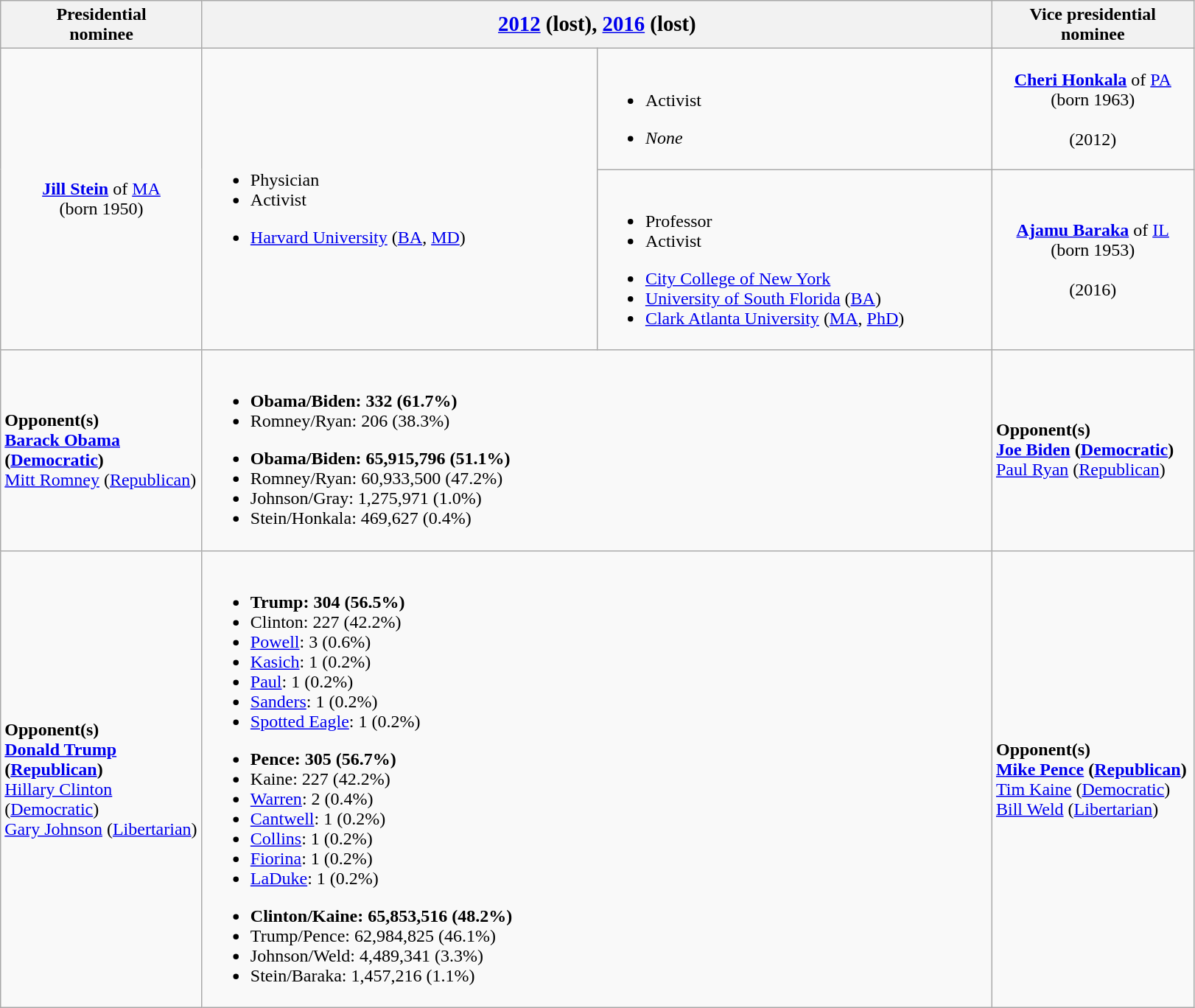<table class="wikitable">
<tr>
<th width=175>Presidential<br>nominee</th>
<th colspan=2><big><a href='#'>2012</a> (lost), <a href='#'>2016</a> (lost)</big></th>
<th width=175>Vice presidential<br>nominee</th>
</tr>
<tr>
<td rowspan="2" style="text-align:center;"><strong><a href='#'>Jill Stein</a></strong> of <a href='#'>MA</a><br>(born 1950)<br></td>
<td rowspan="2" width="350"><br><ul><li>Physician</li><li>Activist</li></ul><ul><li><a href='#'>Harvard University</a> (<a href='#'>BA</a>, <a href='#'>MD</a>)</li></ul></td>
<td width=350><br><ul><li>Activist</li></ul><ul><li><em>None</em></li></ul></td>
<td style="text-align:center;"><strong><a href='#'>Cheri Honkala</a></strong> of <a href='#'>PA</a><br>(born 1963)<br><br>(2012)</td>
</tr>
<tr>
<td><br><ul><li>Professor</li><li>Activist</li></ul><ul><li><a href='#'>City College of New York</a></li><li><a href='#'>University of South Florida</a> (<a href='#'>BA</a>)</li><li><a href='#'>Clark Atlanta University</a> (<a href='#'>MA</a>, <a href='#'>PhD</a>)</li></ul></td>
<td style="text-align:center;"><strong><a href='#'>Ajamu Baraka</a></strong> of <a href='#'>IL</a><br>(born 1953)<br><br>(2016)</td>
</tr>
<tr>
<td><strong>Opponent(s)</strong><br><strong><a href='#'>Barack Obama</a> (<a href='#'>Democratic</a>)</strong><br><a href='#'>Mitt Romney</a> (<a href='#'>Republican</a>)</td>
<td colspan=2><br><ul><li><strong>Obama/Biden: 332 (61.7%)</strong></li><li>Romney/Ryan: 206 (38.3%)</li></ul><ul><li><strong>Obama/Biden: 65,915,796 (51.1%)</strong></li><li>Romney/Ryan: 60,933,500 (47.2%)</li><li>Johnson/Gray: 1,275,971 (1.0%)</li><li>Stein/Honkala: 469,627 (0.4%)</li></ul></td>
<td><strong>Opponent(s)</strong><br><strong><a href='#'>Joe Biden</a> (<a href='#'>Democratic</a>)</strong><br><a href='#'>Paul Ryan</a> (<a href='#'>Republican</a>)</td>
</tr>
<tr>
<td><strong>Opponent(s)</strong><br><strong><a href='#'>Donald Trump</a> (<a href='#'>Republican</a>)</strong><br><a href='#'>Hillary Clinton</a> (<a href='#'>Democratic</a>)<br><a href='#'>Gary Johnson</a> (<a href='#'>Libertarian</a>)</td>
<td colspan=2><br><ul><li><strong>Trump: 304 (56.5%)</strong></li><li>Clinton: 227 (42.2%)</li><li><a href='#'>Powell</a>: 3 (0.6%)</li><li><a href='#'>Kasich</a>: 1 (0.2%)</li><li><a href='#'>Paul</a>: 1 (0.2%)</li><li><a href='#'>Sanders</a>: 1 (0.2%)</li><li><a href='#'>Spotted Eagle</a>: 1 (0.2%)</li></ul><ul><li><strong>Pence: 305 (56.7%)</strong></li><li>Kaine: 227 (42.2%)</li><li><a href='#'>Warren</a>: 2 (0.4%)</li><li><a href='#'>Cantwell</a>: 1 (0.2%)</li><li><a href='#'>Collins</a>: 1 (0.2%)</li><li><a href='#'>Fiorina</a>: 1 (0.2%)</li><li><a href='#'>LaDuke</a>: 1 (0.2%)</li></ul><ul><li><strong>Clinton/Kaine: 65,853,516 (48.2%)</strong></li><li>Trump/Pence: 62,984,825 (46.1%)</li><li>Johnson/Weld: 4,489,341 (3.3%)</li><li>Stein/Baraka: 1,457,216 (1.1%)</li></ul></td>
<td><strong>Opponent(s)</strong><br><strong><a href='#'>Mike Pence</a> (<a href='#'>Republican</a>)</strong><br><a href='#'>Tim Kaine</a> (<a href='#'>Democratic</a>)<br><a href='#'>Bill Weld</a> (<a href='#'>Libertarian</a>)</td>
</tr>
</table>
